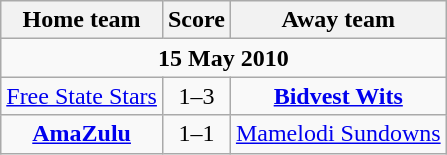<table class="wikitable" style="text-align:center">
<tr>
<th>Home team</th>
<th>Score</th>
<th>Away team</th>
</tr>
<tr>
<td colspan="3" align="center"><strong>15 May 2010</strong></td>
</tr>
<tr>
<td><a href='#'>Free State Stars</a></td>
<td>1–3 </td>
<td><a href='#'><strong>Bidvest Wits</strong></a></td>
</tr>
<tr>
<td><a href='#'><strong>AmaZulu</strong></a></td>
<td>1–1 <br></td>
<td><a href='#'>Mamelodi Sundowns</a></td>
</tr>
</table>
